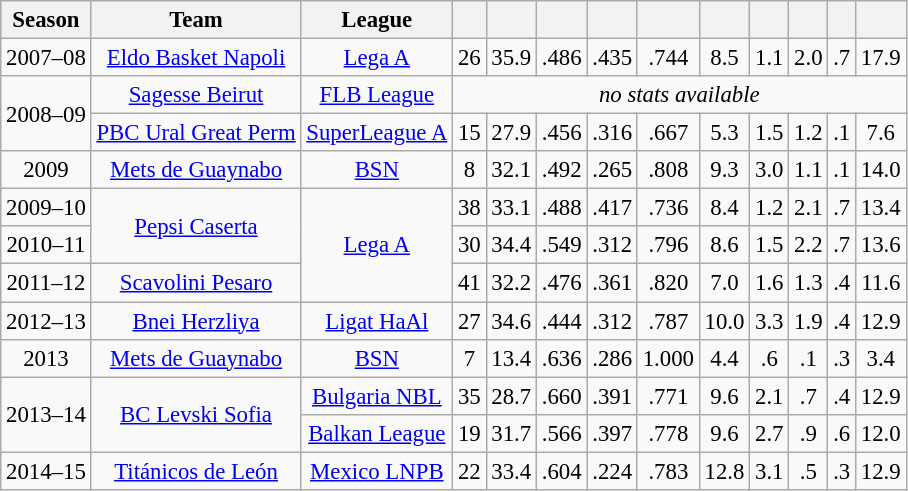<table class="wikitable sortable" style="font-size:95%; text-align:center;">
<tr>
<th>Season</th>
<th>Team</th>
<th>League</th>
<th></th>
<th></th>
<th></th>
<th></th>
<th></th>
<th></th>
<th></th>
<th></th>
<th></th>
<th></th>
</tr>
<tr>
<td>2007–08</td>
<td><a href='#'>Eldo Basket Napoli</a></td>
<td><a href='#'>Lega A</a></td>
<td>26</td>
<td>35.9</td>
<td>.486</td>
<td>.435</td>
<td>.744</td>
<td>8.5</td>
<td>1.1</td>
<td>2.0</td>
<td>.7</td>
<td>17.9</td>
</tr>
<tr>
<td rowspan="2">2008–09</td>
<td><a href='#'>Sagesse Beirut</a></td>
<td><a href='#'>FLB League</a></td>
<td colspan="10"><em>no stats available</em></td>
</tr>
<tr>
<td><a href='#'>PBC Ural Great Perm</a></td>
<td><a href='#'>SuperLeague A</a></td>
<td>15</td>
<td>27.9</td>
<td>.456</td>
<td>.316</td>
<td>.667</td>
<td>5.3</td>
<td>1.5</td>
<td>1.2</td>
<td>.1</td>
<td>7.6</td>
</tr>
<tr>
<td>2009</td>
<td><a href='#'>Mets de Guaynabo</a></td>
<td><a href='#'>BSN</a></td>
<td>8</td>
<td>32.1</td>
<td>.492</td>
<td>.265</td>
<td>.808</td>
<td>9.3</td>
<td>3.0</td>
<td>1.1</td>
<td>.1</td>
<td>14.0</td>
</tr>
<tr>
<td>2009–10</td>
<td rowspan="2"><a href='#'>Pepsi Caserta</a></td>
<td rowspan="3"><a href='#'>Lega A</a></td>
<td>38</td>
<td>33.1</td>
<td>.488</td>
<td>.417</td>
<td>.736</td>
<td>8.4</td>
<td>1.2</td>
<td>2.1</td>
<td>.7</td>
<td>13.4</td>
</tr>
<tr>
<td>2010–11</td>
<td>30</td>
<td>34.4</td>
<td>.549</td>
<td>.312</td>
<td>.796</td>
<td>8.6</td>
<td>1.5</td>
<td>2.2</td>
<td>.7</td>
<td>13.6</td>
</tr>
<tr>
<td>2011–12</td>
<td><a href='#'>Scavolini Pesaro</a></td>
<td>41</td>
<td>32.2</td>
<td>.476</td>
<td>.361</td>
<td>.820</td>
<td>7.0</td>
<td>1.6</td>
<td>1.3</td>
<td>.4</td>
<td>11.6</td>
</tr>
<tr>
<td>2012–13</td>
<td><a href='#'>Bnei Herzliya</a></td>
<td><a href='#'>Ligat HaAl</a></td>
<td>27</td>
<td>34.6</td>
<td>.444</td>
<td>.312</td>
<td>.787</td>
<td>10.0</td>
<td>3.3</td>
<td>1.9</td>
<td>.4</td>
<td>12.9</td>
</tr>
<tr>
<td>2013</td>
<td><a href='#'>Mets de Guaynabo</a></td>
<td><a href='#'>BSN</a></td>
<td>7</td>
<td>13.4</td>
<td>.636</td>
<td>.286</td>
<td>1.000</td>
<td>4.4</td>
<td>.6</td>
<td>.1</td>
<td>.3</td>
<td>3.4</td>
</tr>
<tr>
<td rowspan="2">2013–14</td>
<td rowspan="2"><a href='#'>BC Levski Sofia</a></td>
<td><a href='#'>Bulgaria NBL</a></td>
<td>35</td>
<td>28.7</td>
<td>.660</td>
<td>.391</td>
<td>.771</td>
<td>9.6</td>
<td>2.1</td>
<td>.7</td>
<td>.4</td>
<td>12.9</td>
</tr>
<tr>
<td><a href='#'>Balkan League</a></td>
<td>19</td>
<td>31.7</td>
<td>.566</td>
<td>.397</td>
<td>.778</td>
<td>9.6</td>
<td>2.7</td>
<td>.9</td>
<td>.6</td>
<td>12.0</td>
</tr>
<tr>
<td>2014–15</td>
<td><a href='#'>Titánicos de León</a></td>
<td><a href='#'>Mexico LNPB</a></td>
<td>22</td>
<td>33.4</td>
<td>.604</td>
<td>.224</td>
<td>.783</td>
<td>12.8</td>
<td>3.1</td>
<td>.5</td>
<td>.3</td>
<td>12.9</td>
</tr>
</table>
